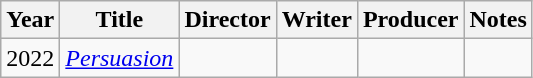<table class="wikitable unsortable">
<tr>
<th>Year</th>
<th>Title</th>
<th>Director</th>
<th>Writer</th>
<th>Producer</th>
<th>Notes</th>
</tr>
<tr>
<td>2022</td>
<td><em><a href='#'>Persuasion</a></em></td>
<td></td>
<td></td>
<td></td>
</tr>
</table>
